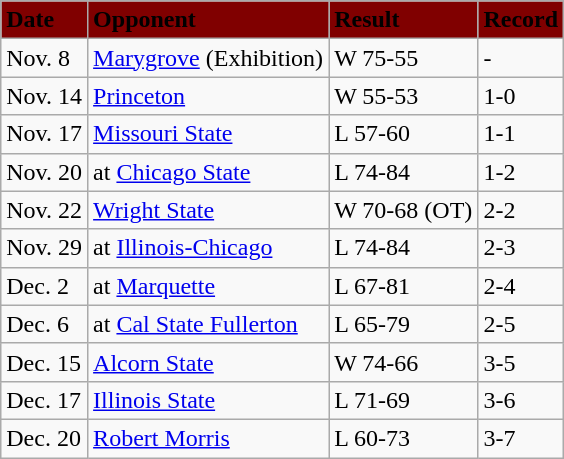<table class="wikitable">
<tr style="background: maroon">
<td><span><strong>Date</strong></span></td>
<td><span><strong>Opponent</strong></span></td>
<td><span><strong>Result</strong></span></td>
<td><span><strong>Record</strong></span></td>
</tr>
<tr>
<td>Nov. 8</td>
<td><a href='#'>Marygrove</a> (Exhibition)</td>
<td>W 75-55</td>
<td>-</td>
</tr>
<tr>
<td>Nov. 14</td>
<td><a href='#'>Princeton</a></td>
<td>W 55-53</td>
<td>1-0</td>
</tr>
<tr>
<td>Nov. 17</td>
<td><a href='#'>Missouri State</a></td>
<td>L 57-60</td>
<td>1-1</td>
</tr>
<tr>
<td>Nov. 20</td>
<td>at <a href='#'>Chicago State</a></td>
<td>L 74-84</td>
<td>1-2</td>
</tr>
<tr>
<td>Nov. 22</td>
<td><a href='#'>Wright State</a></td>
<td>W 70-68 (OT)</td>
<td>2-2</td>
</tr>
<tr>
<td>Nov. 29</td>
<td>at <a href='#'>Illinois-Chicago</a></td>
<td>L 74-84</td>
<td>2-3</td>
</tr>
<tr>
<td>Dec. 2</td>
<td>at <a href='#'>Marquette</a></td>
<td>L 67-81</td>
<td>2-4</td>
</tr>
<tr>
<td>Dec. 6</td>
<td>at <a href='#'>Cal State Fullerton</a></td>
<td>L 65-79</td>
<td>2-5</td>
</tr>
<tr>
<td>Dec. 15</td>
<td><a href='#'>Alcorn State</a></td>
<td>W 74-66</td>
<td>3-5</td>
</tr>
<tr>
<td>Dec. 17</td>
<td><a href='#'>Illinois State</a></td>
<td>L 71-69</td>
<td>3-6</td>
</tr>
<tr>
<td>Dec. 20</td>
<td><a href='#'>Robert Morris</a></td>
<td>L 60-73</td>
<td>3-7</td>
</tr>
</table>
